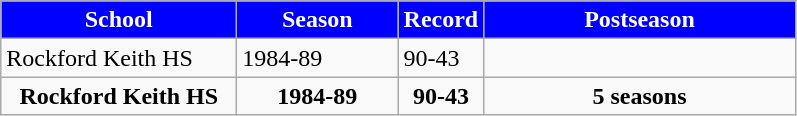<table class="wikitable">
<tr align="center"  style="background:blue; color:white;">
<td><strong>School</strong></td>
<td><strong>Season</strong></td>
<td><strong>Record</strong></td>
<td><strong>Postseason</strong></td>
</tr>
<tr align= bgcolor="">
<td>Rockford Keith HS</td>
<td>1984-89</td>
<td>90-43</td>
<td></td>
</tr>
<tr align="center" bgcolor="">
<td width="150"><strong>Rockford Keith HS</strong></td>
<td width="100"><strong>1984-89</strong></td>
<td width="50"><strong>90-43</strong></td>
<td width="200"><strong>5 seasons</strong></td>
</tr>
</table>
